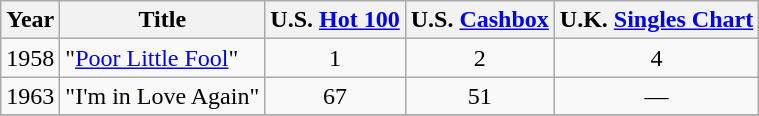<table class="wikitable">
<tr>
<th>Year</th>
<th>Title</th>
<th>U.S. <a href='#'>Hot 100</a><br></th>
<th>U.S. <a href='#'>Cashbox</a><br></th>
<th>U.K. <a href='#'>Singles Chart</a><br></th>
</tr>
<tr>
<td>1958</td>
<td>"<a href='#'>Poor Little Fool</a>"</td>
<td align="center">1</td>
<td align="center">2</td>
<td align="center">4</td>
</tr>
<tr>
<td>1963</td>
<td>"I'm in Love Again"</td>
<td align="center">67</td>
<td align="center">51</td>
<td align="center">—</td>
</tr>
<tr>
</tr>
</table>
